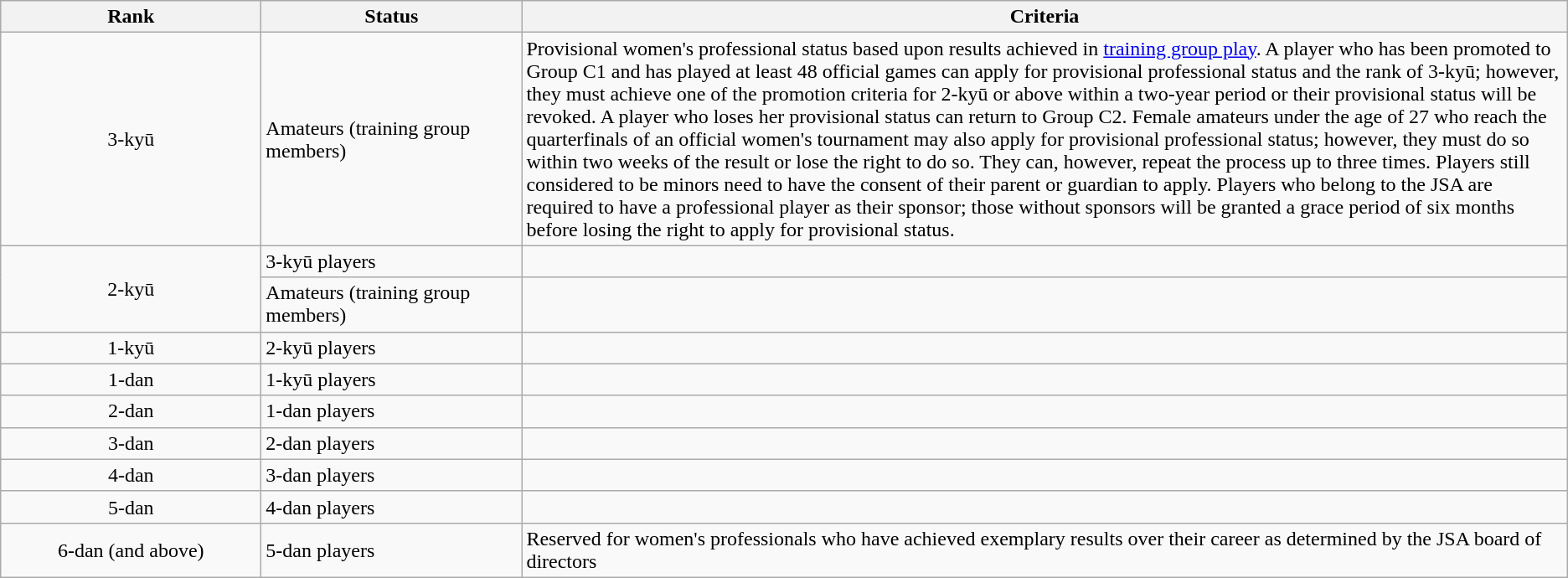<table class="wikitable">
<tr>
<th scope="col" style="width: 200px;">Rank</th>
<th style="width: 200px;">Status</th>
<th>Criteria</th>
</tr>
<tr>
<td align=center>3-kyū</td>
<td>Amateurs (training group members)</td>
<td>Provisional women's professional status based upon results achieved in <a href='#'>training group play</a>. A player who has been promoted to Group C1 and has played at least 48 official games can apply for provisional professional status and the rank of 3-kyū; however, they must achieve one of the promotion criteria for 2-kyū or above within a two-year period or their provisional status will be revoked. A player who loses her provisional status can return to Group C2. Female amateurs under the age of 27 who reach the quarterfinals of an official women's tournament may also apply for provisional professional status; however, they must do so within two weeks of the result or lose the right to do so. They can, however, repeat the process up to three times. Players still considered to be minors need to have the consent of their parent or guardian to apply. Players who belong to the JSA are required to have a professional player as their sponsor; those without sponsors will be granted a grace period of six months before losing the right to apply for provisional status.</td>
</tr>
<tr>
<td rowspan="2" align=center>2-kyū</td>
<td>3-kyū players</td>
<td></td>
</tr>
<tr>
<td>Amateurs (training group members)</td>
<td></td>
</tr>
<tr>
<td align=center>1-kyū</td>
<td>2-kyū players</td>
<td></td>
</tr>
<tr>
<td align=center>1-dan</td>
<td>1-kyū players</td>
<td></td>
</tr>
<tr>
<td align=center>2-dan</td>
<td>1-dan players</td>
<td></td>
</tr>
<tr>
<td align=center>3-dan</td>
<td>2-dan players</td>
<td></td>
</tr>
<tr>
<td align=center>4-dan</td>
<td>3-dan players</td>
<td></td>
</tr>
<tr>
<td align=center>5-dan</td>
<td>4-dan players</td>
<td></td>
</tr>
<tr>
<td align=center>6-dan (and above)</td>
<td>5-dan players</td>
<td>Reserved for women's professionals who have achieved exemplary results over their career as determined by the JSA board of directors</td>
</tr>
</table>
